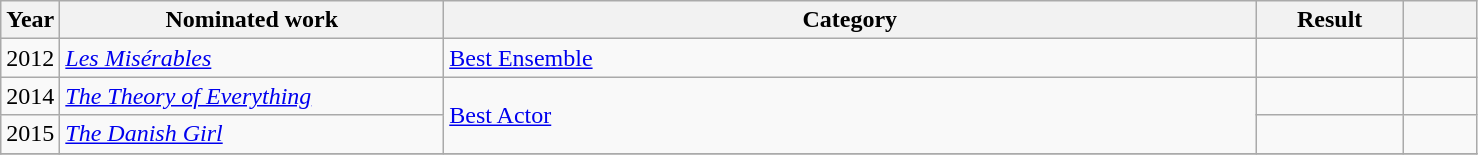<table class=wikitable>
<tr>
<th width=4%>Year</th>
<th width=26%>Nominated work</th>
<th width=55%>Category</th>
<th width=10%>Result</th>
<th width=5%></th>
</tr>
<tr>
<td>2012</td>
<td><em><a href='#'>Les Misérables</a></em></td>
<td><a href='#'>Best Ensemble</a></td>
<td></td>
<td></td>
</tr>
<tr>
<td>2014</td>
<td><em><a href='#'>The Theory of Everything</a></em></td>
<td rowspan="2"><a href='#'>Best Actor</a></td>
<td></td>
<td></td>
</tr>
<tr>
<td>2015</td>
<td><em><a href='#'>The Danish Girl</a></em></td>
<td></td>
<td></td>
</tr>
<tr>
</tr>
</table>
